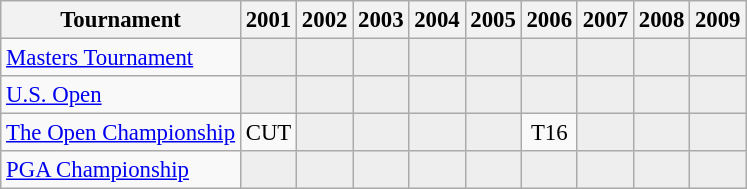<table class="wikitable" style="font-size:95%;text-align:center;">
<tr>
<th>Tournament</th>
<th>2001</th>
<th>2002</th>
<th>2003</th>
<th>2004</th>
<th>2005</th>
<th>2006</th>
<th>2007</th>
<th>2008</th>
<th>2009</th>
</tr>
<tr>
<td align=left><a href='#'>Masters Tournament</a></td>
<td style="background:#eeeeee;"></td>
<td style="background:#eeeeee;"></td>
<td style="background:#eeeeee;"></td>
<td style="background:#eeeeee;"></td>
<td style="background:#eeeeee;"></td>
<td style="background:#eeeeee;"></td>
<td style="background:#eeeeee;"></td>
<td style="background:#eeeeee;"></td>
<td style="background:#eeeeee;"></td>
</tr>
<tr>
<td align=left><a href='#'>U.S. Open</a></td>
<td style="background:#eeeeee;"></td>
<td style="background:#eeeeee;"></td>
<td style="background:#eeeeee;"></td>
<td style="background:#eeeeee;"></td>
<td style="background:#eeeeee;"></td>
<td style="background:#eeeeee;"></td>
<td style="background:#eeeeee;"></td>
<td style="background:#eeeeee;"></td>
<td style="background:#eeeeee;"></td>
</tr>
<tr>
<td align=left><a href='#'>The Open Championship</a></td>
<td>CUT</td>
<td style="background:#eeeeee;"></td>
<td style="background:#eeeeee;"></td>
<td style="background:#eeeeee;"></td>
<td style="background:#eeeeee;"></td>
<td>T16</td>
<td style="background:#eeeeee;"></td>
<td style="background:#eeeeee;"></td>
<td style="background:#eeeeee;"></td>
</tr>
<tr>
<td align=left><a href='#'>PGA Championship</a></td>
<td style="background:#eeeeee;"></td>
<td style="background:#eeeeee;"></td>
<td style="background:#eeeeee;"></td>
<td style="background:#eeeeee;"></td>
<td style="background:#eeeeee;"></td>
<td style="background:#eeeeee;"></td>
<td style="background:#eeeeee;"></td>
<td style="background:#eeeeee;"></td>
<td style="background:#eeeeee;"></td>
</tr>
</table>
